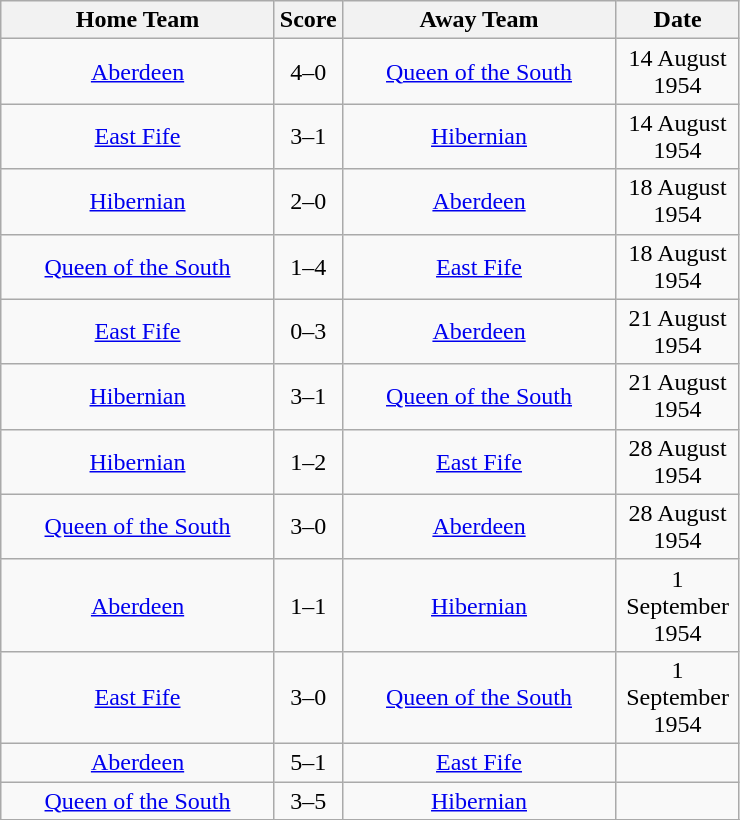<table class="wikitable" style="text-align:center;">
<tr>
<th width=175>Home Team</th>
<th width=20>Score</th>
<th width=175>Away Team</th>
<th width= 75>Date</th>
</tr>
<tr>
<td><a href='#'>Aberdeen</a></td>
<td>4–0</td>
<td><a href='#'>Queen of the South</a></td>
<td>14 August 1954</td>
</tr>
<tr>
<td><a href='#'>East Fife</a></td>
<td>3–1</td>
<td><a href='#'>Hibernian</a></td>
<td>14 August 1954</td>
</tr>
<tr>
<td><a href='#'>Hibernian</a></td>
<td>2–0</td>
<td><a href='#'>Aberdeen</a></td>
<td>18 August 1954</td>
</tr>
<tr>
<td><a href='#'>Queen of the South</a></td>
<td>1–4</td>
<td><a href='#'>East Fife</a></td>
<td>18 August 1954</td>
</tr>
<tr>
<td><a href='#'>East Fife</a></td>
<td>0–3</td>
<td><a href='#'>Aberdeen</a></td>
<td>21 August 1954</td>
</tr>
<tr>
<td><a href='#'>Hibernian</a></td>
<td>3–1</td>
<td><a href='#'>Queen of the South</a></td>
<td>21 August 1954</td>
</tr>
<tr>
<td><a href='#'>Hibernian</a></td>
<td>1–2</td>
<td><a href='#'>East Fife</a></td>
<td>28 August 1954</td>
</tr>
<tr>
<td><a href='#'>Queen of the South</a></td>
<td>3–0</td>
<td><a href='#'>Aberdeen</a></td>
<td>28 August 1954</td>
</tr>
<tr>
<td><a href='#'>Aberdeen</a></td>
<td>1–1</td>
<td><a href='#'>Hibernian</a></td>
<td>1 September 1954</td>
</tr>
<tr>
<td><a href='#'>East Fife</a></td>
<td>3–0</td>
<td><a href='#'>Queen of the South</a></td>
<td>1 September 1954</td>
</tr>
<tr>
<td><a href='#'>Aberdeen</a></td>
<td>5–1</td>
<td><a href='#'>East Fife</a></td>
<td></td>
</tr>
<tr>
<td><a href='#'>Queen of the South</a></td>
<td>3–5</td>
<td><a href='#'>Hibernian</a></td>
<td></td>
</tr>
<tr>
</tr>
</table>
